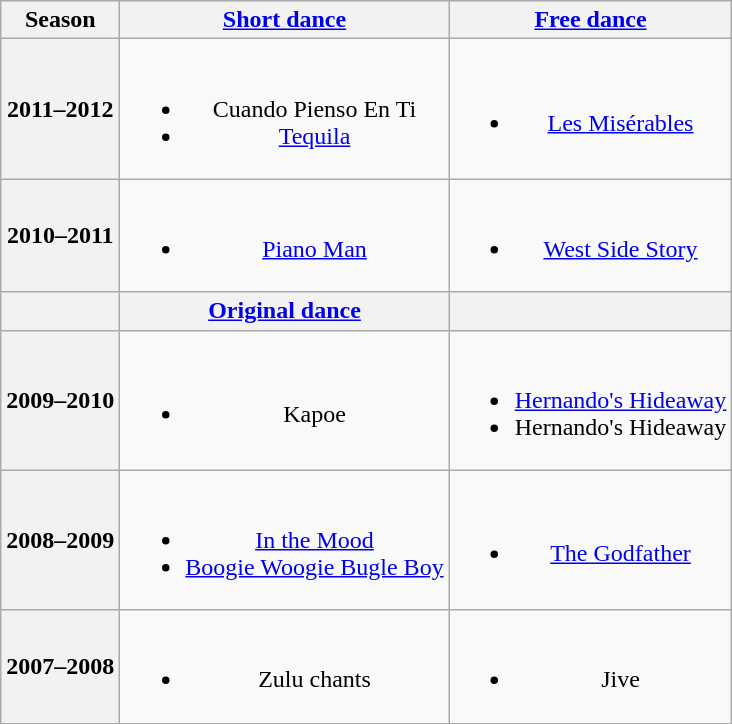<table class="wikitable" style="text-align:center">
<tr>
<th>Season</th>
<th><a href='#'>Short dance</a></th>
<th><a href='#'>Free dance</a></th>
</tr>
<tr>
<th>2011–2012 <br> </th>
<td><br><ul><li>Cuando Pienso En Ti <br></li><li><a href='#'>Tequila</a> <br></li></ul></td>
<td><br><ul><li><a href='#'>Les Misérables</a> <br></li></ul></td>
</tr>
<tr>
<th>2010–2011 <br> </th>
<td><br><ul><li><a href='#'>Piano Man</a> <br></li></ul></td>
<td><br><ul><li><a href='#'>West Side Story</a> <br></li></ul></td>
</tr>
<tr>
<th></th>
<th><a href='#'>Original dance</a></th>
<th></th>
</tr>
<tr>
<th>2009–2010 <br> </th>
<td><br><ul><li>Kapoe <br></li></ul></td>
<td><br><ul><li><a href='#'>Hernando's Hideaway</a> <br></li><li>Hernando's Hideaway <br></li></ul></td>
</tr>
<tr>
<th>2008–2009 <br> </th>
<td><br><ul><li><a href='#'>In the Mood</a> <br></li><li><a href='#'>Boogie Woogie Bugle Boy</a> <br></li></ul></td>
<td><br><ul><li><a href='#'>The Godfather</a> <br></li></ul></td>
</tr>
<tr>
<th>2007–2008 <br> </th>
<td><br><ul><li>Zulu chants</li></ul></td>
<td><br><ul><li>Jive <br></li></ul></td>
</tr>
</table>
